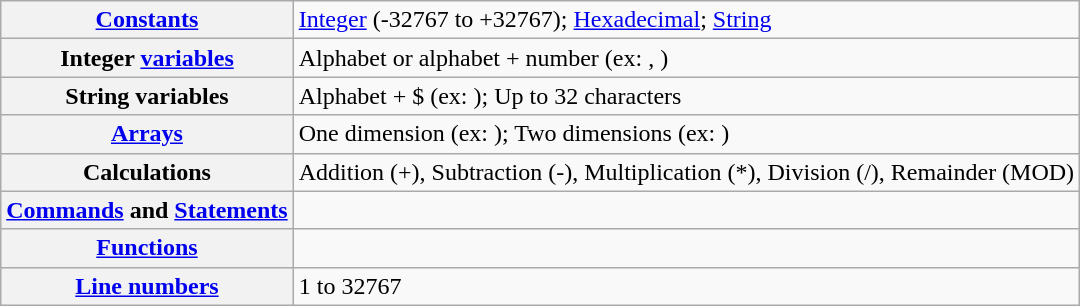<table class="wikitable">
<tr>
<th><a href='#'>Constants</a></th>
<td><a href='#'>Integer</a> (-32767 to +32767); <a href='#'>Hexadecimal</a>; <a href='#'>String</a></td>
</tr>
<tr>
<th>Integer <a href='#'>variables</a></th>
<td>Alphabet or alphabet + number (ex: , )</td>
</tr>
<tr>
<th>String variables</th>
<td>Alphabet + $ (ex: ); Up to 32 characters</td>
</tr>
<tr>
<th><a href='#'>Arrays</a></th>
<td>One dimension (ex: ); Two dimensions (ex: )</td>
</tr>
<tr>
<th>Calculations</th>
<td>Addition (+), Subtraction (-), Multiplication (*), Division (/), Remainder (MOD)</td>
</tr>
<tr>
<th><a href='#'>Commands</a> and <a href='#'>Statements</a></th>
<td></td>
</tr>
<tr>
<th><a href='#'>Functions</a></th>
<td></td>
</tr>
<tr>
<th><a href='#'>Line numbers</a></th>
<td>1 to 32767</td>
</tr>
</table>
